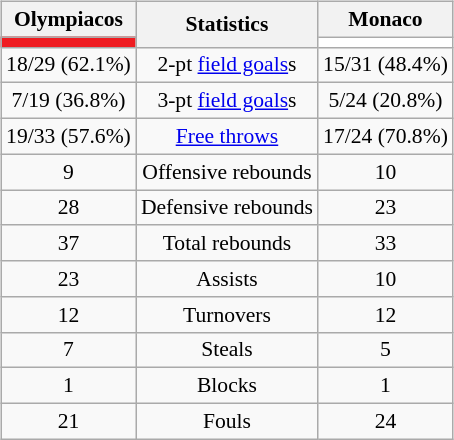<table style="width:100%;">
<tr>
<td valign=top align=right width=33%><br>













</td>
<td style="vertical-align:top; align:center; width:33%;"><br><table style="width:100%;">
<tr>
<td style="width=50%;"></td>
<td></td>
<td style="width=50%;"></td>
</tr>
</table>
<table class="wikitable" style="font-size:90%; text-align:center; margin:auto;" align=center>
<tr>
<th>Olympiacos</th>
<th rowspan=2>Statistics</th>
<th>Monaco</th>
</tr>
<tr>
<td style="background:#EF1C21;"></td>
<td style="background:#FFFFFF;"></td>
</tr>
<tr>
<td>18/29 (62.1%)</td>
<td>2-pt <a href='#'>field goals</a>s</td>
<td>15/31 (48.4%)</td>
</tr>
<tr>
<td>7/19 (36.8%)</td>
<td>3-pt <a href='#'>field goals</a>s</td>
<td>5/24 (20.8%)</td>
</tr>
<tr>
<td>19/33 (57.6%)</td>
<td><a href='#'>Free throws</a></td>
<td>17/24 (70.8%)</td>
</tr>
<tr>
<td>9</td>
<td>Offensive rebounds</td>
<td>10</td>
</tr>
<tr>
<td>28</td>
<td>Defensive rebounds</td>
<td>23</td>
</tr>
<tr>
<td>37</td>
<td>Total rebounds</td>
<td>33</td>
</tr>
<tr>
<td>23</td>
<td>Assists</td>
<td>10</td>
</tr>
<tr>
<td>12</td>
<td>Turnovers</td>
<td>12</td>
</tr>
<tr>
<td>7</td>
<td>Steals</td>
<td>5</td>
</tr>
<tr>
<td>1</td>
<td>Blocks</td>
<td>1</td>
</tr>
<tr>
<td>21</td>
<td>Fouls</td>
<td>24</td>
</tr>
</table>
</td>
<td style="vertical-align:top; align:left; width:33%;"><br>













</td>
</tr>
</table>
